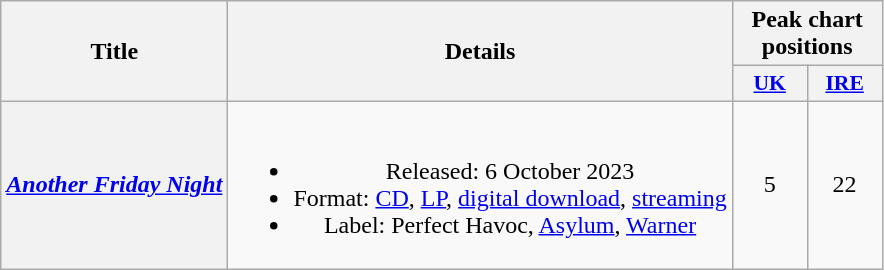<table class="wikitable plainrowheaders" style="text-align:center">
<tr>
<th rowspan="2" scope="col">Title</th>
<th rowspan="2" scope="col">Details</th>
<th colspan="2" scope="col">Peak chart positions</th>
</tr>
<tr>
<th scope="col" style="width:3em;font-size:90%;"><a href='#'>UK</a><br></th>
<th scope="col" style="width:3em;font-size:90%;"><a href='#'>IRE</a><br></th>
</tr>
<tr>
<th scope="row"><em><a href='#'>Another Friday Night</a></em></th>
<td><br><ul><li>Released: 6 October 2023</li><li>Format: <a href='#'>CD</a>, <a href='#'>LP</a>, <a href='#'>digital download</a>, <a href='#'>streaming</a></li><li>Label: Perfect Havoc, <a href='#'>Asylum</a>, <a href='#'>Warner</a></li></ul></td>
<td>5</td>
<td>22<br></td>
</tr>
</table>
